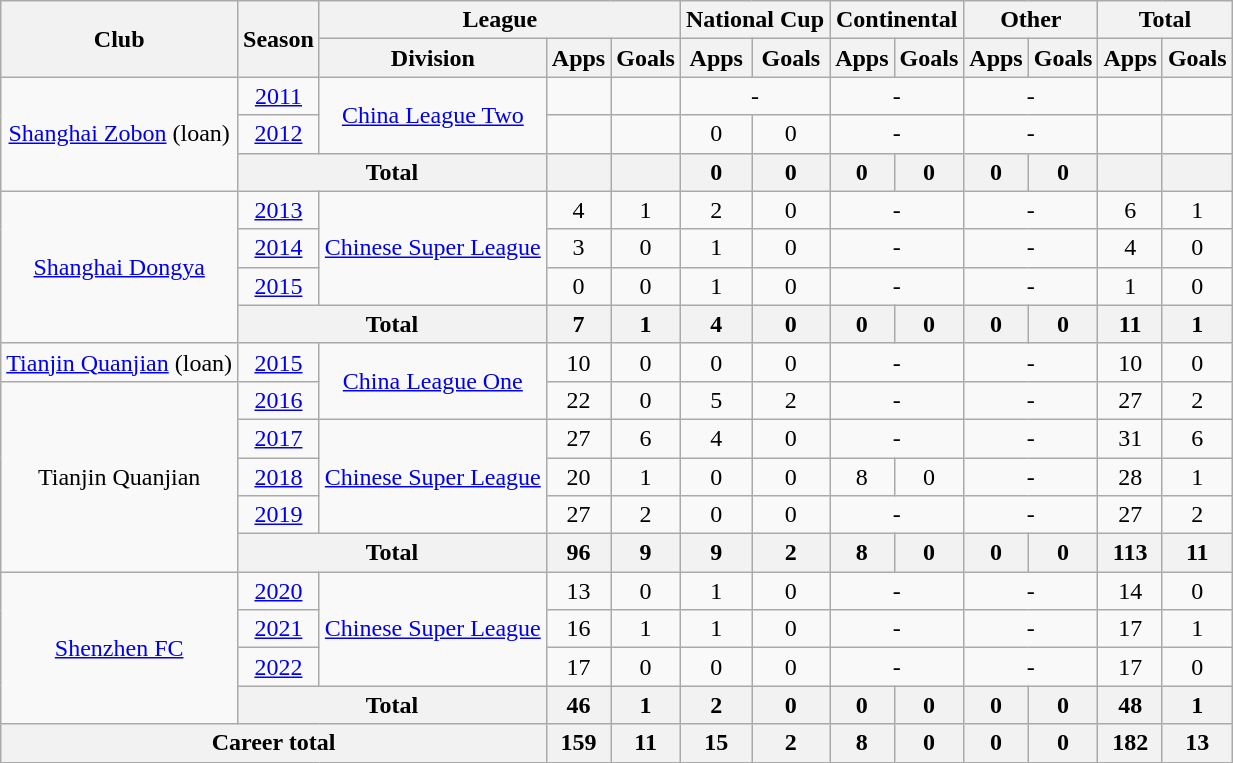<table class="wikitable" style="text-align: center">
<tr>
<th rowspan="2">Club</th>
<th rowspan="2">Season</th>
<th colspan="3">League</th>
<th colspan="2">National Cup</th>
<th colspan="2">Continental</th>
<th colspan="2">Other</th>
<th colspan="2">Total</th>
</tr>
<tr>
<th>Division</th>
<th>Apps</th>
<th>Goals</th>
<th>Apps</th>
<th>Goals</th>
<th>Apps</th>
<th>Goals</th>
<th>Apps</th>
<th>Goals</th>
<th>Apps</th>
<th>Goals</th>
</tr>
<tr>
<td rowspan=3><a href='#'>Shanghai Zobon</a> (loan)</td>
<td><a href='#'>2011</a></td>
<td rowspan="2"><a href='#'>China League Two</a></td>
<td></td>
<td></td>
<td colspan="2">-</td>
<td colspan="2">-</td>
<td colspan="2">-</td>
<td></td>
<td></td>
</tr>
<tr>
<td><a href='#'>2012</a></td>
<td></td>
<td></td>
<td>0</td>
<td>0</td>
<td colspan="2">-</td>
<td colspan="2">-</td>
<td></td>
<td></td>
</tr>
<tr>
<th colspan=2>Total</th>
<th></th>
<th></th>
<th>0</th>
<th>0</th>
<th>0</th>
<th>0</th>
<th>0</th>
<th>0</th>
<th></th>
<th></th>
</tr>
<tr>
<td rowspan=4><a href='#'>Shanghai Dongya</a></td>
<td><a href='#'>2013</a></td>
<td rowspan="3"><a href='#'>Chinese Super League</a></td>
<td>4</td>
<td>1</td>
<td>2</td>
<td>0</td>
<td colspan="2">-</td>
<td colspan="2">-</td>
<td>6</td>
<td>1</td>
</tr>
<tr>
<td><a href='#'>2014</a></td>
<td>3</td>
<td>0</td>
<td>1</td>
<td>0</td>
<td colspan="2">-</td>
<td colspan="2">-</td>
<td>4</td>
<td>0</td>
</tr>
<tr>
<td><a href='#'>2015</a></td>
<td>0</td>
<td>0</td>
<td>1</td>
<td>0</td>
<td colspan="2">-</td>
<td colspan="2">-</td>
<td>1</td>
<td>0</td>
</tr>
<tr>
<th colspan=2>Total</th>
<th>7</th>
<th>1</th>
<th>4</th>
<th>0</th>
<th>0</th>
<th>0</th>
<th>0</th>
<th>0</th>
<th>11</th>
<th>1</th>
</tr>
<tr>
<td><a href='#'>Tianjin Quanjian</a> (loan)</td>
<td><a href='#'>2015</a></td>
<td rowspan="2"><a href='#'>China League One</a></td>
<td>10</td>
<td>0</td>
<td>0</td>
<td>0</td>
<td colspan="2">-</td>
<td colspan="2">-</td>
<td>10</td>
<td>0</td>
</tr>
<tr>
<td rowspan=5>Tianjin Quanjian</td>
<td><a href='#'>2016</a></td>
<td>22</td>
<td>0</td>
<td>5</td>
<td>2</td>
<td colspan="2">-</td>
<td colspan="2">-</td>
<td>27</td>
<td>2</td>
</tr>
<tr>
<td><a href='#'>2017</a></td>
<td rowspan=3><a href='#'>Chinese Super League</a></td>
<td>27</td>
<td>6</td>
<td>4</td>
<td>0</td>
<td colspan="2">-</td>
<td colspan="2">-</td>
<td>31</td>
<td>6</td>
</tr>
<tr>
<td><a href='#'>2018</a></td>
<td>20</td>
<td>1</td>
<td>0</td>
<td>0</td>
<td>8</td>
<td>0</td>
<td colspan="2">-</td>
<td>28</td>
<td>1</td>
</tr>
<tr>
<td><a href='#'>2019</a></td>
<td>27</td>
<td>2</td>
<td>0</td>
<td>0</td>
<td colspan="2">-</td>
<td colspan="2">-</td>
<td>27</td>
<td>2</td>
</tr>
<tr>
<th colspan=2>Total</th>
<th>96</th>
<th>9</th>
<th>9</th>
<th>2</th>
<th>8</th>
<th>0</th>
<th>0</th>
<th>0</th>
<th>113</th>
<th>11</th>
</tr>
<tr>
<td rowspan=4><a href='#'>Shenzhen FC</a></td>
<td><a href='#'>2020</a></td>
<td rowspan=3><a href='#'>Chinese Super League</a></td>
<td>13</td>
<td>0</td>
<td>1</td>
<td>0</td>
<td colspan="2">-</td>
<td colspan="2">-</td>
<td>14</td>
<td>0</td>
</tr>
<tr>
<td><a href='#'>2021</a></td>
<td>16</td>
<td>1</td>
<td>1</td>
<td>0</td>
<td colspan="2">-</td>
<td colspan="2">-</td>
<td>17</td>
<td>1</td>
</tr>
<tr>
<td><a href='#'>2022</a></td>
<td>17</td>
<td>0</td>
<td>0</td>
<td>0</td>
<td colspan="2">-</td>
<td colspan="2">-</td>
<td>17</td>
<td>0</td>
</tr>
<tr>
<th colspan=2>Total</th>
<th>46</th>
<th>1</th>
<th>2</th>
<th>0</th>
<th>0</th>
<th>0</th>
<th>0</th>
<th>0</th>
<th>48</th>
<th>1</th>
</tr>
<tr>
<th colspan=3>Career total</th>
<th>159</th>
<th>11</th>
<th>15</th>
<th>2</th>
<th>8</th>
<th>0</th>
<th>0</th>
<th>0</th>
<th>182</th>
<th>13</th>
</tr>
</table>
